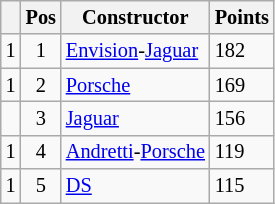<table class="wikitable" style="font-size: 85%;">
<tr>
<th></th>
<th>Pos</th>
<th>Constructor</th>
<th>Points</th>
</tr>
<tr>
<td align="left"> 1</td>
<td align="center">1</td>
<td> <a href='#'>Envision</a>-<a href='#'>Jaguar</a></td>
<td align="left">182</td>
</tr>
<tr>
<td align="left"> 1</td>
<td align="center">2</td>
<td> <a href='#'>Porsche</a></td>
<td align="left">169</td>
</tr>
<tr>
<td align="left"></td>
<td align="center">3</td>
<td> <a href='#'>Jaguar</a></td>
<td align="left">156</td>
</tr>
<tr>
<td align="left"> 1</td>
<td align="center">4</td>
<td> <a href='#'>Andretti</a>-<a href='#'>Porsche</a></td>
<td align="left">119</td>
</tr>
<tr>
<td align="left"> 1</td>
<td align="center">5</td>
<td> <a href='#'>DS</a></td>
<td align="left">115</td>
</tr>
</table>
